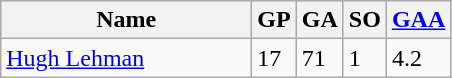<table class="wikitable">
<tr>
<th style="width:10em">Name</th>
<th>GP</th>
<th>GA</th>
<th>SO</th>
<th><a href='#'>GAA</a></th>
</tr>
<tr>
<td><a href='#'>Hugh Lehman</a></td>
<td>17</td>
<td>71</td>
<td>1</td>
<td>4.2</td>
</tr>
</table>
